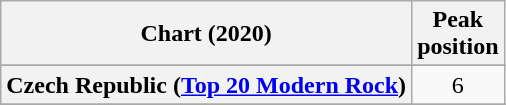<table class="wikitable sortable plainrowheaders" style="text-align:center">
<tr>
<th scope="col">Chart (2020)</th>
<th scope="col">Peak<br>position</th>
</tr>
<tr>
</tr>
<tr>
<th scope="row">Czech Republic (<a href='#'>Top 20 Modern Rock</a>)</th>
<td>6</td>
</tr>
<tr>
</tr>
<tr>
</tr>
<tr>
</tr>
</table>
